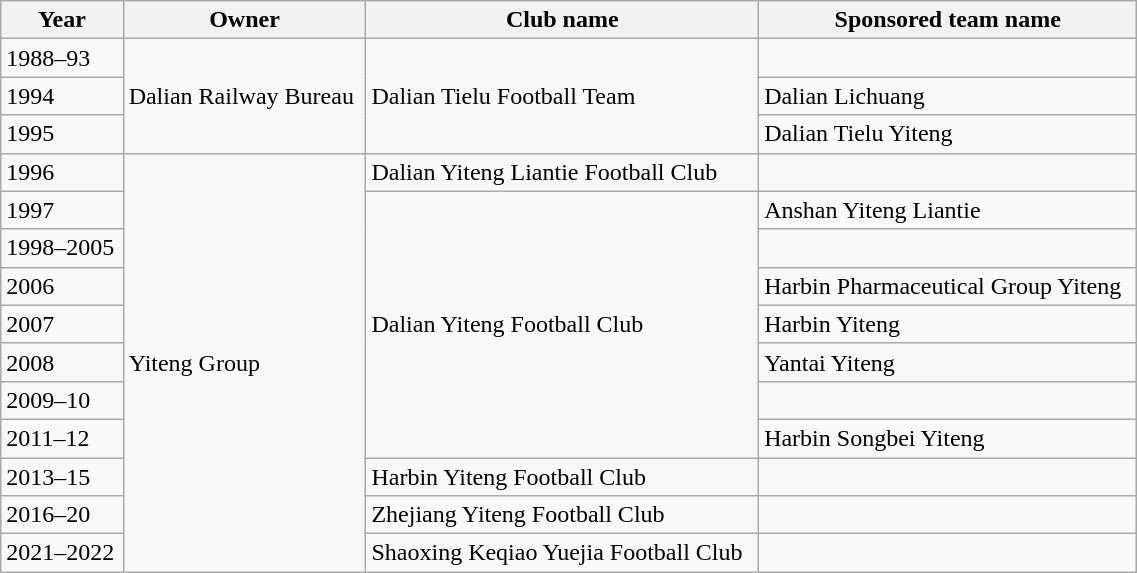<table class="wikitable" border="1" width=60%>
<tr>
<th>Year</th>
<th>Owner</th>
<th>Club name</th>
<th>Sponsored team name</th>
</tr>
<tr>
<td>1988–93</td>
<td rowspan="3">Dalian Railway Bureau</td>
<td rowspan="3">Dalian Tielu Football Team</td>
<td></td>
</tr>
<tr>
<td>1994</td>
<td>Dalian Lichuang</td>
</tr>
<tr>
<td>1995</td>
<td>Dalian Tielu Yiteng</td>
</tr>
<tr>
<td>1996</td>
<td rowspan="12">Yiteng Group</td>
<td rowspan="1">Dalian Yiteng Liantie Football Club</td>
<td></td>
</tr>
<tr>
<td>1997</td>
<td rowspan="7">Dalian Yiteng Football Club</td>
<td>Anshan Yiteng Liantie</td>
</tr>
<tr>
<td>1998–2005</td>
<td></td>
</tr>
<tr>
<td>2006</td>
<td>Harbin Pharmaceutical Group Yiteng</td>
</tr>
<tr>
<td>2007</td>
<td>Harbin Yiteng</td>
</tr>
<tr>
<td>2008</td>
<td>Yantai Yiteng</td>
</tr>
<tr>
<td>2009–10</td>
<td></td>
</tr>
<tr>
<td>2011–12</td>
<td>Harbin Songbei Yiteng</td>
</tr>
<tr>
<td>2013–15</td>
<td>Harbin Yiteng Football Club</td>
<td></td>
</tr>
<tr>
<td>2016–20</td>
<td>Zhejiang Yiteng Football Club</td>
<td></td>
</tr>
<tr>
<td>2021–2022</td>
<td>Shaoxing Keqiao Yuejia Football Club</td>
<td></td>
</tr>
</table>
